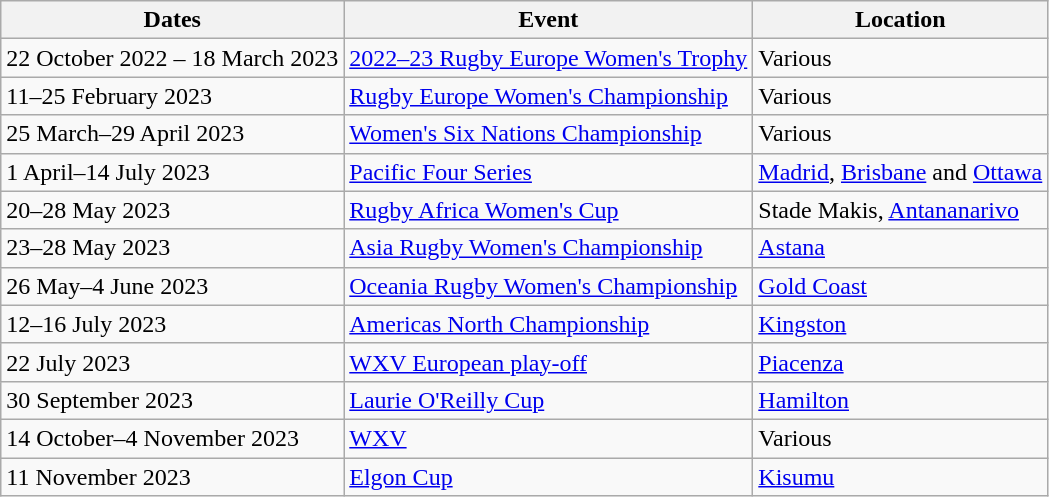<table class="wikitable">
<tr>
<th>Dates</th>
<th>Event</th>
<th>Location</th>
</tr>
<tr>
<td>22 October 2022 – 18 March 2023</td>
<td><a href='#'>2022–23 Rugby Europe Women's Trophy</a></td>
<td>Various</td>
</tr>
<tr>
<td>11–25 February 2023</td>
<td><a href='#'>Rugby Europe Women's Championship</a></td>
<td>Various</td>
</tr>
<tr>
<td>25 March–29 April 2023</td>
<td><a href='#'>Women's Six Nations Championship</a></td>
<td>Various</td>
</tr>
<tr>
<td>1 April–14 July 2023</td>
<td><a href='#'>Pacific Four Series</a></td>
<td><a href='#'>Madrid</a>, <a href='#'>Brisbane</a> and <a href='#'>Ottawa</a></td>
</tr>
<tr>
<td>20–28 May 2023</td>
<td><a href='#'>Rugby Africa Women's Cup</a></td>
<td>Stade Makis, <a href='#'>Antananarivo</a></td>
</tr>
<tr>
<td>23–28 May 2023</td>
<td><a href='#'>Asia Rugby Women's Championship</a></td>
<td><a href='#'>Astana</a></td>
</tr>
<tr>
<td>26 May–4 June 2023</td>
<td><a href='#'>Oceania Rugby Women's Championship</a></td>
<td><a href='#'>Gold Coast</a></td>
</tr>
<tr>
<td>12–16 July 2023</td>
<td><a href='#'>Americas North Championship</a></td>
<td><a href='#'>Kingston</a></td>
</tr>
<tr>
<td>22 July 2023</td>
<td><a href='#'>WXV European play-off</a></td>
<td><a href='#'>Piacenza</a></td>
</tr>
<tr>
<td>30 September 2023</td>
<td><a href='#'>Laurie O'Reilly Cup</a></td>
<td><a href='#'>Hamilton</a></td>
</tr>
<tr>
<td>14 October–4 November 2023</td>
<td><a href='#'>WXV</a></td>
<td>Various</td>
</tr>
<tr>
<td>11 November 2023</td>
<td><a href='#'>Elgon Cup</a></td>
<td><a href='#'>Kisumu</a></td>
</tr>
</table>
